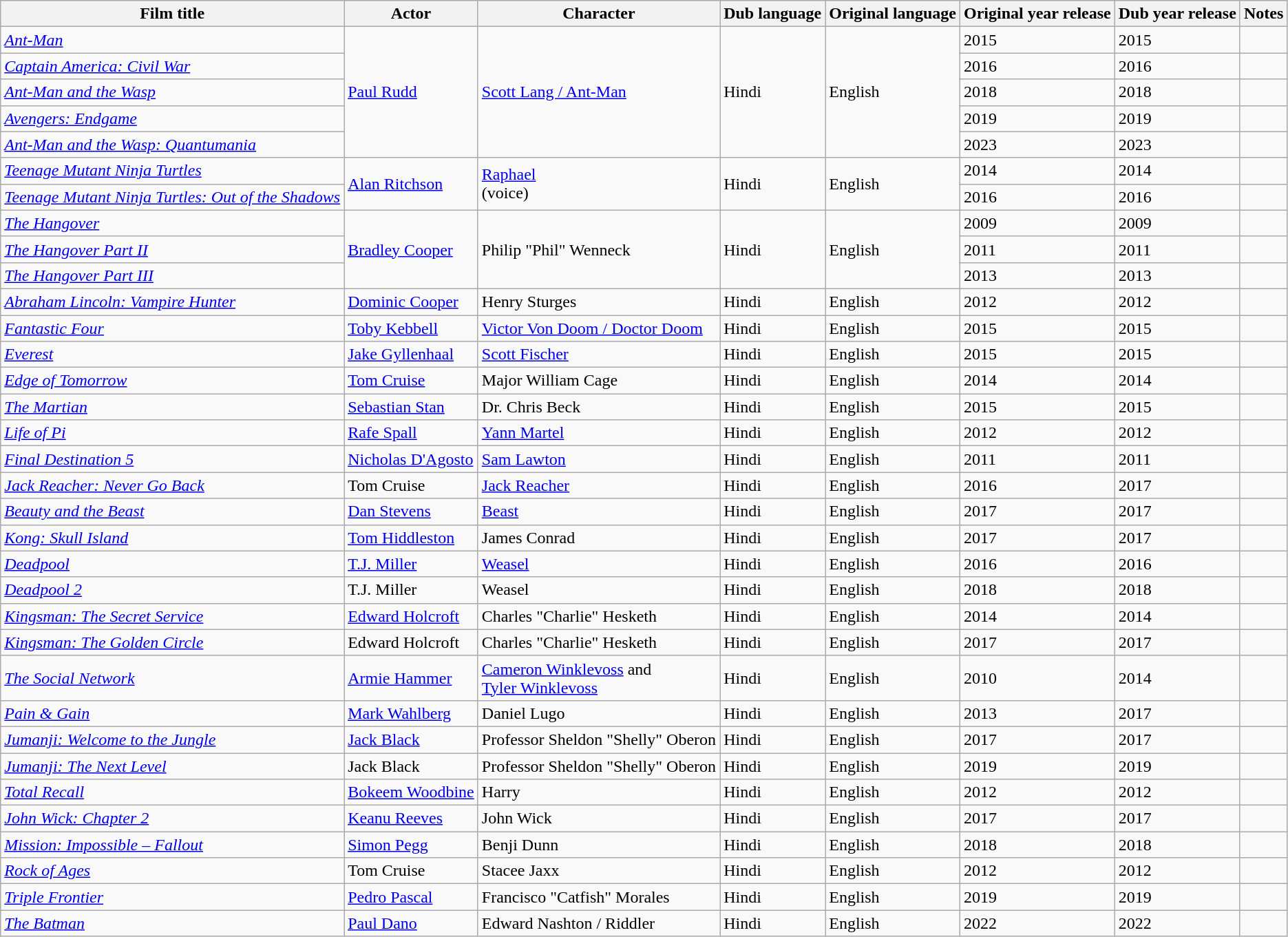<table class="wikitable sortable">
<tr>
<th>Film title</th>
<th>Actor</th>
<th>Character</th>
<th>Dub language</th>
<th>Original language</th>
<th>Original year release</th>
<th>Dub year release</th>
<th>Notes</th>
</tr>
<tr>
<td><a href='#'><em>Ant-Man</em></a></td>
<td rowspan="5"><a href='#'>Paul Rudd</a></td>
<td rowspan="5"><a href='#'>Scott Lang / Ant-Man</a></td>
<td rowspan="5">Hindi</td>
<td rowspan="5">English</td>
<td>2015</td>
<td>2015</td>
<td></td>
</tr>
<tr>
<td><em><a href='#'>Captain America: Civil War</a></em></td>
<td>2016</td>
<td>2016</td>
<td></td>
</tr>
<tr>
<td><em><a href='#'>Ant-Man and the Wasp</a></em></td>
<td>2018</td>
<td>2018</td>
<td></td>
</tr>
<tr>
<td><em><a href='#'>Avengers: Endgame</a></em></td>
<td>2019</td>
<td>2019</td>
<td></td>
</tr>
<tr>
<td><em><a href='#'>Ant-Man and the Wasp: Quantumania</a></em></td>
<td>2023</td>
<td>2023</td>
</tr>
<tr>
<td><a href='#'><em>Teenage Mutant Ninja Turtles</em></a></td>
<td rowspan="2"><a href='#'>Alan Ritchson</a></td>
<td rowspan="2"><a href='#'>Raphael</a><br>(voice)</td>
<td rowspan="2">Hindi</td>
<td rowspan="2">English</td>
<td>2014</td>
<td>2014</td>
<td></td>
</tr>
<tr>
<td><em><a href='#'>Teenage Mutant Ninja Turtles: Out of the Shadows</a></em></td>
<td>2016</td>
<td>2016</td>
<td></td>
</tr>
<tr>
<td><em><a href='#'>The Hangover</a></em></td>
<td rowspan="3"><a href='#'>Bradley Cooper</a></td>
<td rowspan="3">Philip "Phil" Wenneck</td>
<td rowspan="3">Hindi</td>
<td rowspan="3">English</td>
<td>2009</td>
<td>2009</td>
<td></td>
</tr>
<tr>
<td><em><a href='#'>The Hangover Part II</a></em></td>
<td>2011</td>
<td>2011</td>
<td></td>
</tr>
<tr>
<td><em><a href='#'>The Hangover Part III</a></em></td>
<td>2013</td>
<td>2013</td>
<td></td>
</tr>
<tr>
<td><em><a href='#'>Abraham Lincoln: Vampire Hunter</a></em></td>
<td><a href='#'>Dominic Cooper</a></td>
<td>Henry Sturges</td>
<td>Hindi</td>
<td>English</td>
<td>2012</td>
<td>2012</td>
<td></td>
</tr>
<tr>
<td><a href='#'><em>Fantastic Four</em></a></td>
<td><a href='#'>Toby Kebbell</a></td>
<td><a href='#'>Victor Von Doom / Doctor Doom</a></td>
<td>Hindi</td>
<td>English</td>
<td>2015</td>
<td>2015</td>
<td></td>
</tr>
<tr>
<td><a href='#'><em>Everest</em></a></td>
<td><a href='#'>Jake Gyllenhaal</a></td>
<td><a href='#'>Scott Fischer</a></td>
<td>Hindi</td>
<td>English</td>
<td>2015</td>
<td>2015</td>
<td></td>
</tr>
<tr>
<td><em><a href='#'>Edge of Tomorrow</a></em></td>
<td><a href='#'>Tom Cruise</a></td>
<td>Major William Cage</td>
<td>Hindi</td>
<td>English</td>
<td>2014</td>
<td>2014</td>
<td></td>
</tr>
<tr>
<td><a href='#'><em>The Martian</em></a></td>
<td><a href='#'>Sebastian Stan</a></td>
<td>Dr. Chris Beck</td>
<td>Hindi</td>
<td>English</td>
<td>2015</td>
<td>2015</td>
<td></td>
</tr>
<tr>
<td><a href='#'><em>Life of Pi</em></a></td>
<td><a href='#'>Rafe Spall</a></td>
<td><a href='#'>Yann Martel</a></td>
<td>Hindi</td>
<td>English</td>
<td>2012</td>
<td>2012</td>
<td></td>
</tr>
<tr>
<td><em><a href='#'>Final Destination 5</a></em></td>
<td><a href='#'>Nicholas D'Agosto</a></td>
<td><a href='#'>Sam Lawton</a></td>
<td>Hindi</td>
<td>English</td>
<td>2011</td>
<td>2011</td>
<td></td>
</tr>
<tr>
<td><em><a href='#'>Jack Reacher: Never Go Back</a></em></td>
<td>Tom Cruise</td>
<td><a href='#'>Jack Reacher</a></td>
<td>Hindi</td>
<td>English</td>
<td>2016</td>
<td>2017</td>
<td></td>
</tr>
<tr>
<td><a href='#'><em>Beauty and the Beast</em></a></td>
<td><a href='#'>Dan Stevens</a></td>
<td><a href='#'>Beast</a></td>
<td>Hindi</td>
<td>English</td>
<td>2017</td>
<td>2017</td>
<td></td>
</tr>
<tr>
<td><em><a href='#'>Kong: Skull Island</a></em></td>
<td><a href='#'>Tom Hiddleston</a></td>
<td>James Conrad</td>
<td>Hindi</td>
<td>English</td>
<td>2017</td>
<td>2017</td>
<td></td>
</tr>
<tr>
<td><a href='#'><em>Deadpool</em></a></td>
<td><a href='#'>T.J. Miller</a></td>
<td><a href='#'>Weasel</a></td>
<td>Hindi</td>
<td>English</td>
<td>2016</td>
<td>2016</td>
<td></td>
</tr>
<tr>
<td><em><a href='#'>Deadpool 2</a></em></td>
<td>T.J. Miller</td>
<td>Weasel</td>
<td>Hindi</td>
<td>English</td>
<td>2018</td>
<td>2018</td>
<td></td>
</tr>
<tr>
<td><em><a href='#'>Kingsman: The Secret Service</a></em></td>
<td><a href='#'>Edward Holcroft</a></td>
<td>Charles "Charlie" Hesketh</td>
<td>Hindi</td>
<td>English</td>
<td>2014</td>
<td>2014</td>
<td></td>
</tr>
<tr>
<td><em><a href='#'>Kingsman: The Golden Circle</a></em></td>
<td>Edward Holcroft</td>
<td>Charles "Charlie" Hesketh</td>
<td>Hindi</td>
<td>English</td>
<td>2017</td>
<td>2017</td>
<td></td>
</tr>
<tr>
<td><em><a href='#'>The Social Network</a></em></td>
<td><a href='#'>Armie Hammer</a></td>
<td><a href='#'>Cameron Winklevoss</a> and<br> <a href='#'>Tyler Winklevoss</a></td>
<td>Hindi</td>
<td>English</td>
<td>2010</td>
<td>2014</td>
<td></td>
</tr>
<tr>
<td><em><a href='#'>Pain & Gain</a></em></td>
<td><a href='#'>Mark Wahlberg</a></td>
<td>Daniel Lugo</td>
<td>Hindi</td>
<td>English</td>
<td>2013</td>
<td>2017</td>
<td></td>
</tr>
<tr>
<td><em><a href='#'>Jumanji: Welcome to the Jungle</a></em></td>
<td><a href='#'>Jack Black</a></td>
<td>Professor Sheldon "Shelly" Oberon</td>
<td>Hindi</td>
<td>English</td>
<td>2017</td>
<td>2017</td>
<td></td>
</tr>
<tr>
<td><em><a href='#'>Jumanji: The Next Level</a></em></td>
<td>Jack Black</td>
<td>Professor Sheldon "Shelly" Oberon</td>
<td>Hindi</td>
<td>English</td>
<td>2019</td>
<td>2019</td>
<td></td>
</tr>
<tr>
<td><a href='#'><em>Total Recall</em></a></td>
<td><a href='#'>Bokeem Woodbine</a></td>
<td>Harry</td>
<td>Hindi</td>
<td>English</td>
<td>2012</td>
<td>2012</td>
<td></td>
</tr>
<tr>
<td><em><a href='#'>John Wick: Chapter 2</a></em></td>
<td><a href='#'>Keanu Reeves</a></td>
<td>John Wick</td>
<td>Hindi</td>
<td>English</td>
<td>2017</td>
<td>2017</td>
<td></td>
</tr>
<tr>
<td><em><a href='#'>Mission: Impossible – Fallout</a></em></td>
<td><a href='#'>Simon Pegg</a></td>
<td>Benji Dunn</td>
<td>Hindi</td>
<td>English</td>
<td>2018</td>
<td>2018</td>
<td></td>
</tr>
<tr>
<td><a href='#'><em>Rock of Ages</em></a></td>
<td>Tom Cruise</td>
<td>Stacee Jaxx</td>
<td>Hindi</td>
<td>English</td>
<td>2012</td>
<td>2012</td>
<td></td>
</tr>
<tr>
<td><a href='#'><em>Triple Frontier</em></a></td>
<td><a href='#'>Pedro Pascal</a></td>
<td>Francisco "Catfish" Morales</td>
<td>Hindi</td>
<td>English</td>
<td>2019</td>
<td>2019</td>
<td></td>
</tr>
<tr>
<td><a href='#'><em>The Batman</em></a></td>
<td><a href='#'>Paul Dano</a></td>
<td>Edward Nashton / Riddler</td>
<td>Hindi</td>
<td>English</td>
<td>2022</td>
<td>2022</td>
<td></td>
</tr>
</table>
